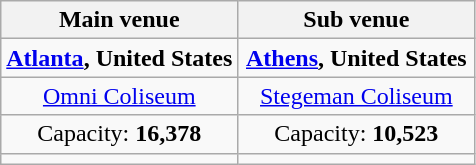<table class="wikitable" style="text-align:center">
<tr>
<th width=50%>Main venue</th>
<th width=50%>Sub venue</th>
</tr>
<tr>
<td> <strong><a href='#'>Atlanta</a>, United States</strong></td>
<td> <strong><a href='#'>Athens</a>, United States</strong></td>
</tr>
<tr>
<td><a href='#'>Omni Coliseum</a></td>
<td><a href='#'>Stegeman Coliseum</a></td>
</tr>
<tr>
<td>Capacity: <strong>16,378</strong></td>
<td>Capacity: <strong>10,523</strong></td>
</tr>
<tr>
<td></td>
<td></td>
</tr>
</table>
